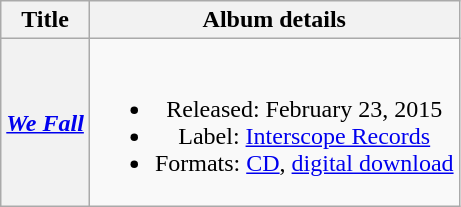<table class="wikitable plainrowheaders" style="text-align:center;">
<tr>
<th scope="col">Title</th>
<th scope="col">Album details</th>
</tr>
<tr>
<th scope="row"><em><a href='#'>We Fall</a></em></th>
<td><br><ul><li>Released: February 23, 2015</li><li>Label: <a href='#'>Interscope Records</a></li><li>Formats: <a href='#'>CD</a>, <a href='#'>digital download</a></li></ul></td>
</tr>
</table>
